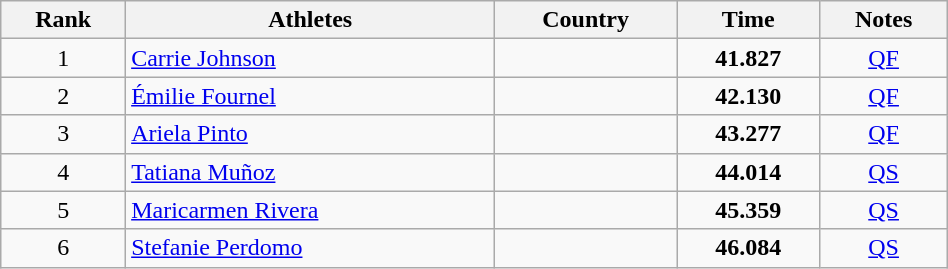<table class="wikitable" width=50% style="text-align:center">
<tr>
<th>Rank</th>
<th>Athletes</th>
<th>Country</th>
<th>Time</th>
<th>Notes</th>
</tr>
<tr>
<td>1</td>
<td align=left><a href='#'>Carrie Johnson</a></td>
<td align=left></td>
<td><strong>41.827</strong></td>
<td><a href='#'>QF</a></td>
</tr>
<tr>
<td>2</td>
<td align=left><a href='#'>Émilie Fournel</a></td>
<td align=left></td>
<td><strong>42.130</strong></td>
<td><a href='#'>QF</a></td>
</tr>
<tr>
<td>3</td>
<td align=left><a href='#'>Ariela Pinto</a></td>
<td align=left></td>
<td><strong>43.277</strong></td>
<td><a href='#'>QF</a></td>
</tr>
<tr>
<td>4</td>
<td align=left><a href='#'>Tatiana Muñoz</a></td>
<td align=left></td>
<td><strong>44.014</strong></td>
<td><a href='#'>QS</a></td>
</tr>
<tr>
<td>5</td>
<td align=left><a href='#'>Maricarmen Rivera</a></td>
<td align=left></td>
<td><strong>45.359</strong></td>
<td><a href='#'>QS</a></td>
</tr>
<tr>
<td>6</td>
<td align=left><a href='#'>Stefanie Perdomo</a></td>
<td align=left></td>
<td><strong>46.084</strong></td>
<td><a href='#'>QS</a></td>
</tr>
</table>
